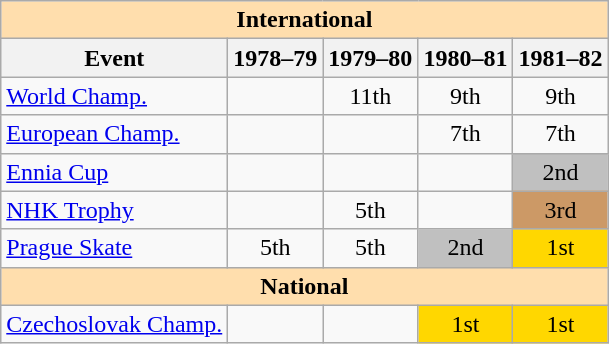<table class="wikitable" style="text-align:center">
<tr>
<th style="background-color: #ffdead; " colspan=5 align=center>International</th>
</tr>
<tr>
<th>Event</th>
<th>1978–79</th>
<th>1979–80</th>
<th>1980–81</th>
<th>1981–82</th>
</tr>
<tr>
<td align=left><a href='#'>World Champ.</a></td>
<td></td>
<td>11th</td>
<td>9th</td>
<td>9th</td>
</tr>
<tr>
<td align=left><a href='#'>European Champ.</a></td>
<td></td>
<td></td>
<td>7th</td>
<td>7th</td>
</tr>
<tr>
<td align=left><a href='#'>Ennia Cup</a></td>
<td></td>
<td></td>
<td></td>
<td bgcolor=silver>2nd</td>
</tr>
<tr>
<td align=left><a href='#'>NHK Trophy</a></td>
<td></td>
<td>5th</td>
<td></td>
<td bgcolor=cc9966>3rd</td>
</tr>
<tr>
<td align=left><a href='#'>Prague Skate</a></td>
<td>5th</td>
<td>5th</td>
<td bgcolor=silver>2nd</td>
<td bgcolor=gold>1st</td>
</tr>
<tr>
<th style="background-color: #ffdead; " colspan=5 align=center>National</th>
</tr>
<tr>
<td align=left><a href='#'>Czechoslovak Champ.</a></td>
<td></td>
<td></td>
<td bgcolor=gold>1st</td>
<td bgcolor=gold>1st</td>
</tr>
</table>
